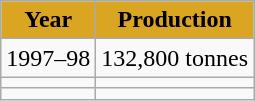<table class="wikitable">
<tr align="center" bgcolor="#DAA520">
<td><strong>Year</strong></td>
<td><strong>Production</strong></td>
</tr>
<tr align="center">
<td>1997–98 </td>
<td>132,800 tonnes</td>
</tr>
<tr align="center">
<td></td>
<td></td>
</tr>
<tr align="center">
<td></td>
<td></td>
</tr>
</table>
